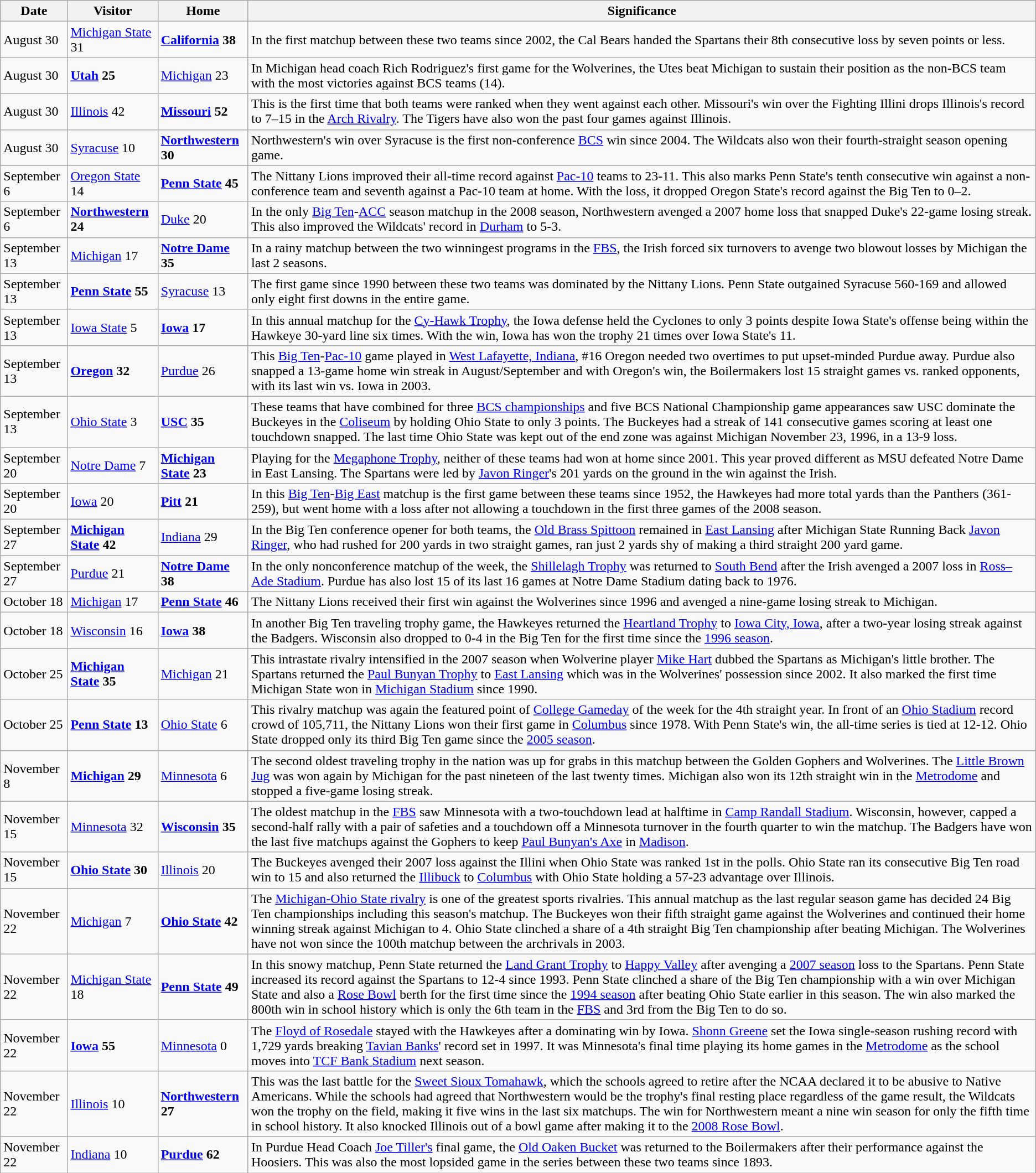<table class="wikitable">
<tr>
<th>Date</th>
<th>Visitor</th>
<th>Home</th>
<th>Significance</th>
</tr>
<tr>
<td>August 30</td>
<td><a href='#'>Michigan State</a> 31</td>
<td><strong><a href='#'>California</a> 38</strong></td>
<td>In the first matchup between these two teams since 2002, the Cal Bears handed the Spartans their 8th consecutive loss by seven points or less.</td>
</tr>
<tr>
<td>August 30</td>
<td><strong><a href='#'>Utah</a> 25</strong></td>
<td><a href='#'>Michigan</a> 23</td>
<td>In Michigan head coach Rich Rodriguez's first game for the Wolverines, the Utes beat Michigan to sustain their position as the non-BCS team with the most victories against BCS teams (14).</td>
</tr>
<tr>
<td>August 30</td>
<td><a href='#'>Illinois</a> 42</td>
<td><strong><a href='#'>Missouri</a> 52</strong></td>
<td>This is the first time that both teams were ranked when they went against each other. Missouri's win over the Fighting Illini drops Illinois's record to 7–15 in the <a href='#'>Arch Rivalry</a>. The Tigers have also won the past four games against Illinois.</td>
</tr>
<tr>
<td>August 30</td>
<td><a href='#'>Syracuse</a> 10</td>
<td><strong><a href='#'>Northwestern</a> 30</strong></td>
<td>Northwestern's win over Syracuse is the first non-conference <a href='#'>BCS</a> win since 2004. The Wildcats also won their fourth-straight season opening game.</td>
</tr>
<tr>
<td>September 6</td>
<td><a href='#'>Oregon State</a> 14</td>
<td><strong><a href='#'>Penn State</a> 45</strong></td>
<td>The Nittany Lions improved their all-time record against <a href='#'>Pac-10</a> teams to 23-11. This also marks Penn State's tenth consecutive win against a non-conference team and seventh against a Pac-10 team at home. With the loss, it dropped Oregon State's record against the Big Ten to 0–2.</td>
</tr>
<tr>
<td>September 6</td>
<td><strong><a href='#'>Northwestern</a> 24</strong></td>
<td><a href='#'>Duke</a> 20</td>
<td>In the only <a href='#'>Big Ten</a>-<a href='#'>ACC</a> season matchup in the 2008 season, Northwestern avenged a 2007 home loss that snapped Duke's 22-game losing streak. This also improved the Wildcats' record in <a href='#'>Durham</a> to 5-3.</td>
</tr>
<tr>
<td>September 13</td>
<td><a href='#'>Michigan</a> 17</td>
<td><strong><a href='#'>Notre Dame</a> 35</strong></td>
<td>In a rainy matchup between the two winningest programs in the <a href='#'>FBS</a>, the Irish forced six turnovers to avenge two blowout losses by Michigan the last 2 seasons.</td>
</tr>
<tr>
<td>September 13</td>
<td><strong> <a href='#'>Penn State</a> 55</strong></td>
<td><a href='#'>Syracuse</a> 13</td>
<td>The first game since 1990 between these two teams was dominated by the Nittany Lions. Penn State outgained Syracuse 560-169 and allowed only eight first downs in the entire game.</td>
</tr>
<tr>
<td>September 13</td>
<td><a href='#'>Iowa State</a> 5</td>
<td><strong><a href='#'>Iowa</a> 17</strong></td>
<td>In this annual matchup for the <a href='#'>Cy-Hawk Trophy</a>, the Iowa defense held the Cyclones to only 3 points despite Iowa State's offense being within the Hawkeye 30-yard line six times. With the win, Iowa has won the trophy 21 times over Iowa State's 11.</td>
</tr>
<tr>
<td>September 13</td>
<td><strong> <a href='#'>Oregon</a> 32</strong></td>
<td><a href='#'>Purdue</a> 26</td>
<td>This <a href='#'>Big Ten</a>-<a href='#'>Pac-10</a> game played in <a href='#'>West Lafayette, Indiana</a>, #16 Oregon needed two overtimes to put upset-minded Purdue away. Purdue also snapped a 13-game home win streak in August/September and with Oregon's win, the Boilermakers lost 15 straight games vs. ranked opponents, with its last win vs. Iowa in 2003.</td>
</tr>
<tr>
<td>September 13</td>
<td><a href='#'>Ohio State</a> 3</td>
<td><strong><a href='#'>USC</a> 35</strong></td>
<td>These teams that have combined for three <a href='#'>BCS championships</a> and five BCS National Championship game appearances saw USC dominate the Buckeyes in the <a href='#'>Coliseum</a> by holding Ohio State to only 3 points. The Buckeyes had a streak of 141 consecutive games scoring at least one touchdown snapped. The last time Ohio State was kept out of the end zone was against Michigan November 23, 1996, in a 13-9 loss.</td>
</tr>
<tr>
<td>September 20</td>
<td><a href='#'>Notre Dame</a> 7</td>
<td><strong><a href='#'>Michigan State</a> 23</strong></td>
<td>Playing for the <a href='#'>Megaphone Trophy</a>, neither of these teams had won at home since 2001. This year proved different as MSU defeated Notre Dame in East Lansing. The Spartans were led by <a href='#'>Javon Ringer</a>'s 201 yards on the ground in the win against the Irish.</td>
</tr>
<tr>
<td>September 20</td>
<td><a href='#'>Iowa</a> 20</td>
<td><strong><a href='#'>Pitt</a> 21</strong></td>
<td>In this <a href='#'>Big Ten</a>-<a href='#'>Big East</a> matchup is the first game between these teams since 1952, the Hawkeyes had more total yards than the Panthers (361-259), but went home with a loss after not allowing a touchdown in the first three games of the 2008 season.</td>
</tr>
<tr>
<td>September 27</td>
<td><strong><a href='#'>Michigan State</a> 42</strong></td>
<td><a href='#'>Indiana</a> 29</td>
<td>In the Big Ten conference opener for both teams, the <a href='#'>Old Brass Spittoon</a> remained in <a href='#'>East Lansing</a> after Michigan State Running Back <a href='#'>Javon Ringer</a>, who had rushed for 200 yards in two straight games, ran just 2 yards shy of making a third straight 200 yard game.</td>
</tr>
<tr>
<td>September 27</td>
<td><a href='#'>Purdue</a> 21</td>
<td><strong><a href='#'>Notre Dame</a> 38</strong></td>
<td>In the only nonconference matchup of the week, the <a href='#'>Shillelagh Trophy</a> was returned to <a href='#'>South Bend</a> after the Irish avenged a 2007 loss in <a href='#'>Ross–Ade Stadium</a>. Purdue has also lost 15 of its last 16 games at Notre Dame Stadium dating back to 1976.</td>
</tr>
<tr>
<td>October 18</td>
<td><a href='#'>Michigan</a> 17</td>
<td><strong><a href='#'>Penn State</a> 46</strong></td>
<td>The Nittany Lions received their first win against the Wolverines since 1996 and avenged a nine-game losing streak to Michigan.</td>
</tr>
<tr>
<td>October 18</td>
<td><a href='#'>Wisconsin</a> 16</td>
<td><strong><a href='#'>Iowa</a> 38</strong></td>
<td>In another Big Ten traveling trophy game, the Hawkeyes returned the <a href='#'>Heartland Trophy</a> to <a href='#'>Iowa City, Iowa</a>, after a two-year losing streak against the Badgers. Wisconsin also dropped to 0-4 in the Big Ten for the first time since the <a href='#'>1996 season</a>.</td>
</tr>
<tr>
<td>October 25</td>
<td><strong><a href='#'>Michigan State</a> 35</strong></td>
<td><a href='#'>Michigan</a> 21</td>
<td>This intrastate rivalry intensified in the 2007 season when Wolverine player <a href='#'>Mike Hart</a> dubbed the Spartans as Michigan's little brother. The Spartans returned the <a href='#'>Paul Bunyan Trophy</a> to <a href='#'>East Lansing</a> which was in the Wolverines' possession since 2002. It also marked the first time Michigan State won in <a href='#'>Michigan Stadium</a> since 1990.</td>
</tr>
<tr>
<td>October 25</td>
<td><strong><a href='#'>Penn State</a> 13</strong></td>
<td><a href='#'>Ohio State</a> 6</td>
<td>This rivalry matchup was again the featured point of <a href='#'>College Gameday</a> of the week for the 4th straight year. In front of an <a href='#'>Ohio Stadium</a> record crowd of 105,711, the Nittany Lions won their first game in <a href='#'>Columbus</a> since 1978. With Penn State's win, the all-time series is tied at 12-12. Ohio State dropped only its third Big Ten game since the <a href='#'>2005 season</a>.</td>
</tr>
<tr>
<td>November 8</td>
<td><strong><a href='#'>Michigan</a> 29</strong></td>
<td><a href='#'>Minnesota</a> 6</td>
<td>The second oldest traveling trophy in the nation was up for grabs in this matchup between the Golden Gophers and Wolverines. The <a href='#'>Little Brown Jug</a> was won again by Michigan for the past nineteen of the last twenty times. Michigan also won its 12th straight win in the <a href='#'>Metrodome</a> and stopped a five-game losing streak.</td>
</tr>
<tr>
<td>November 15</td>
<td><a href='#'>Minnesota</a> 32</td>
<td><strong><a href='#'>Wisconsin</a> 35</strong></td>
<td>The oldest matchup in the <a href='#'>FBS</a> saw Minnesota with a two-touchdown lead at halftime in <a href='#'>Camp Randall Stadium</a>. Wisconsin, however, capped a second-half rally with a pair of safeties and a touchdown off a Minnesota turnover in the fourth quarter to win the matchup. The Badgers have won the last five matchups against the Gophers to keep <a href='#'>Paul Bunyan's Axe</a> in <a href='#'>Madison</a>.</td>
</tr>
<tr>
<td>November 15</td>
<td><strong><a href='#'>Ohio State</a> 30</strong></td>
<td><a href='#'>Illinois</a> 20</td>
<td>The Buckeyes avenged their 2007 loss against the Illini when Ohio State was ranked 1st in the polls. Ohio State ran its consecutive Big Ten road win to 15 and also returned the <a href='#'>Illibuck</a> to <a href='#'>Columbus</a> with Ohio State holding a 57-23 advantage over Illinois.</td>
</tr>
<tr>
<td>November 22</td>
<td><a href='#'>Michigan</a> 7</td>
<td><strong><a href='#'>Ohio State</a> 42</strong></td>
<td>The <a href='#'>Michigan-Ohio State rivalry</a> is one of the greatest sports rivalries. This annual matchup as the last regular season game has decided 24 Big Ten championships including this season's matchup. The Buckeyes won their fifth straight game against the Wolverines and continued their home winning streak against Michigan to 4. Ohio State clinched a share of a 4th straight Big Ten championship after beating Michigan. The Wolverines have not won since the 100th matchup between the archrivals in 2003.</td>
</tr>
<tr>
<td>November 22</td>
<td><a href='#'>Michigan State</a> 18</td>
<td><strong><a href='#'>Penn State</a> 49</strong></td>
<td>In this snowy matchup, Penn State returned the <a href='#'>Land Grant Trophy</a> to <a href='#'>Happy Valley</a> after avenging a <a href='#'>2007 season</a> loss to the Spartans. Penn State increased its record against the Spartans to 12-4 since 1993. Penn State clinched a share of the Big Ten championship with a win over Michigan State and also a <a href='#'>Rose Bowl</a> berth for the first time since the <a href='#'>1994 season</a> after beating Ohio State earlier in this season. The win also marked the 800th win in school history which is only the 6th team in the <a href='#'>FBS</a> and 3rd from the Big Ten to do so.</td>
</tr>
<tr>
<td>November 22</td>
<td><strong><a href='#'>Iowa</a> 55</strong></td>
<td><a href='#'>Minnesota</a> 0</td>
<td>The <a href='#'>Floyd of Rosedale</a> stayed with the Hawkeyes after a dominating win by Iowa. <a href='#'>Shonn Greene</a> set the Iowa single-season rushing record with 1,729 yards  breaking <a href='#'>Tavian Banks</a>' record set in 1997. It was Minnesota's final time playing its home games in the <a href='#'>Metrodome</a> as the school moves into <a href='#'>TCF Bank Stadium</a> next season.</td>
</tr>
<tr>
<td>November 22</td>
<td><a href='#'>Illinois</a> 10</td>
<td><strong><a href='#'>Northwestern</a> 27</strong></td>
<td>This was the last battle for the <a href='#'>Sweet Sioux Tomahawk</a>, which the schools agreed to retire after the NCAA declared it to be abusive to Native Americans. While the schools had agreed that Northwestern would be the trophy's final resting place regardless of the game result, the Wildcats won the trophy on the field, making it five wins in the last six matchups. The win for Northwestern meant a nine win season for only the fifth time in school history. It also knocked Illinois out of a bowl game after making it to the <a href='#'>2008 Rose Bowl</a>.</td>
</tr>
<tr>
<td>November 22</td>
<td><a href='#'>Indiana</a> 10</td>
<td><strong><a href='#'>Purdue</a> 62</strong></td>
<td>In Purdue Head Coach <a href='#'>Joe Tiller's</a> final game, the <a href='#'>Old Oaken Bucket</a> was returned to the Boilermakers after their performance against the Hoosiers. This was also the most lopsided game in the series between these two teams since 1893.</td>
</tr>
</table>
